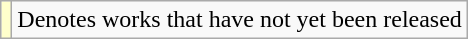<table class="wikitable">
<tr>
<td style="background:#FFFFCC;"></td>
<td>Denotes works that have not yet been released</td>
</tr>
</table>
